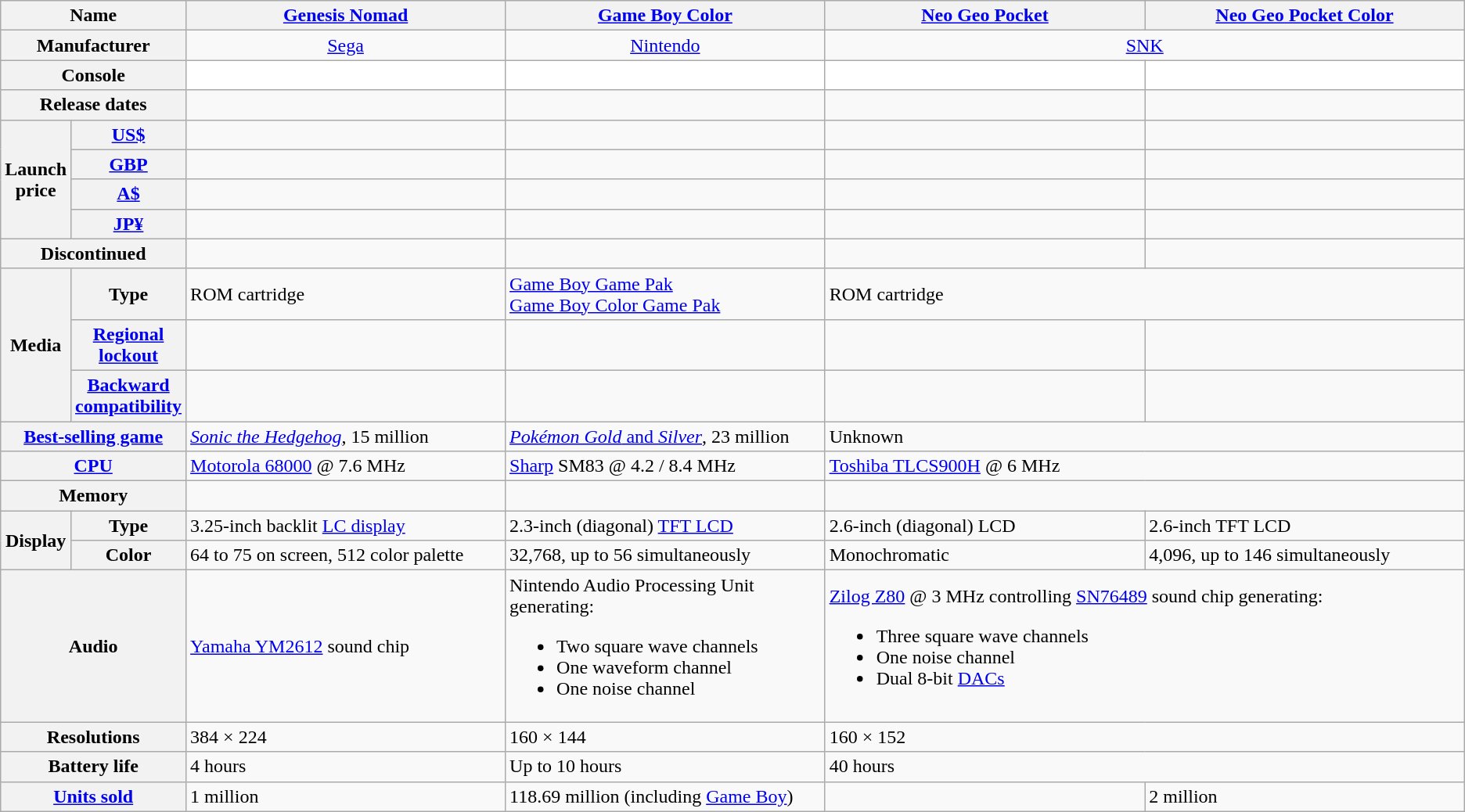<table class="wikitable">
<tr>
<th colspan="2" style="width: 12%">Name</th>
<th style="width: 22%"><a href='#'>Genesis Nomad</a></th>
<th style="width: 22%"><a href='#'>Game Boy Color</a></th>
<th style="width: 22%"><a href='#'>Neo Geo Pocket</a></th>
<th style="width: 22%"><a href='#'>Neo Geo Pocket Color</a></th>
</tr>
<tr style="text-align:center;">
<th colspan="2">Manufacturer</th>
<td><a href='#'>Sega</a></td>
<td><a href='#'>Nintendo</a></td>
<td colspan="2"><a href='#'>SNK</a></td>
</tr>
<tr style="text-align:center;">
<th colspan="2">Console</th>
<td style="background: white"></td>
<td style="background: white"></td>
<td style="background: white"></td>
<td style="background: white"></td>
</tr>
<tr>
<th colspan="2">Release dates</th>
<td></td>
<td></td>
<td></td>
<td></td>
</tr>
<tr>
<th rowspan="4">Launch price</th>
<th><a href='#'>US$</a></th>
<td></td>
<td></td>
<td></td>
<td></td>
</tr>
<tr>
<th><a href='#'>GBP</a></th>
<td></td>
<td></td>
<td></td>
<td></td>
</tr>
<tr>
<th><a href='#'>A$</a></th>
<td></td>
<td></td>
<td></td>
<td></td>
</tr>
<tr>
<th><a href='#'>JP¥</a></th>
<td></td>
<td></td>
<td></td>
<td></td>
</tr>
<tr>
<th colspan="2">Discontinued</th>
<td></td>
<td></td>
<td></td>
<td></td>
</tr>
<tr>
<th rowspan="3">Media</th>
<th>Type</th>
<td>ROM cartridge</td>
<td><a href='#'>Game Boy Game Pak</a><br><a href='#'>Game Boy Color Game Pak</a></td>
<td colspan="2">ROM cartridge</td>
</tr>
<tr>
<th><a href='#'>Regional lockout</a></th>
<td></td>
<td></td>
<td></td>
<td></td>
</tr>
<tr>
<th><a href='#'>Backward compatibility</a></th>
<td></td>
<td></td>
<td></td>
<td></td>
</tr>
<tr>
<th colspan="2"><a href='#'>Best-selling game</a></th>
<td><em><a href='#'>Sonic the Hedgehog</a></em>, 15 million</td>
<td><a href='#'><em>Pokémon Gold</em> and <em>Silver</em></a>, 23 million</td>
<td colspan="2">Unknown</td>
</tr>
<tr>
<th colspan="2"><a href='#'>CPU</a></th>
<td><a href='#'>Motorola 68000</a> @ 7.6 MHz</td>
<td><a href='#'>Sharp</a> SM83 @ 4.2 / 8.4 MHz</td>
<td colspan="2"><a href='#'>Toshiba TLCS900H</a> @ 6 MHz</td>
</tr>
<tr>
<th colspan="2">Memory</th>
<td></td>
<td></td>
<td colspan="2"></td>
</tr>
<tr>
<th rowspan="2">Display</th>
<th>Type</th>
<td>3.25-inch backlit <a href='#'>LC display</a></td>
<td>2.3-inch (diagonal) <a href='#'>TFT LCD</a></td>
<td>2.6-inch (diagonal) LCD</td>
<td>2.6-inch TFT LCD<br></td>
</tr>
<tr>
<th>Color</th>
<td>64 to 75 on screen, 512 color palette</td>
<td>32,768, up to 56 simultaneously</td>
<td>Monochromatic</td>
<td>4,096, up to 146 simultaneously</td>
</tr>
<tr>
<th colspan="2">Audio</th>
<td><a href='#'>Yamaha YM2612</a> sound chip</td>
<td>Nintendo Audio Processing Unit generating:<br><ul><li>Two square wave channels</li><li>One waveform channel</li><li>One noise channel</li></ul></td>
<td colspan="2"><a href='#'>Zilog Z80</a> @ 3 MHz controlling <a href='#'>SN76489</a> sound chip generating:<br><ul><li>Three square wave channels</li><li>One noise channel</li><li>Dual 8-bit <a href='#'>DACs</a></li></ul></td>
</tr>
<tr>
<th colspan="2">Resolutions</th>
<td>384 × 224</td>
<td>160 × 144</td>
<td colspan="2">160 × 152</td>
</tr>
<tr>
<th colspan="2">Battery life</th>
<td>4 hours</td>
<td>Up to 10 hours</td>
<td colspan="2">40 hours</td>
</tr>
<tr>
<th colspan="2"><a href='#'>Units sold</a></th>
<td>1 million</td>
<td>118.69 million (including <a href='#'>Game Boy</a>)</td>
<td></td>
<td>2 million</td>
</tr>
</table>
